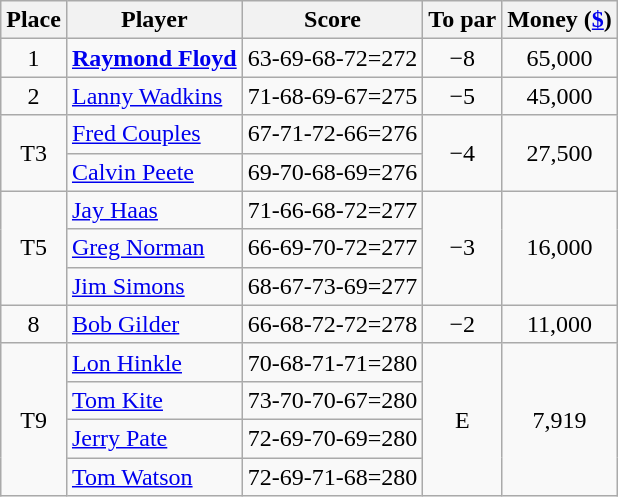<table class="wikitable">
<tr>
<th>Place</th>
<th>Player</th>
<th>Score</th>
<th>To par</th>
<th>Money (<a href='#'>$</a>)</th>
</tr>
<tr>
<td align="center">1</td>
<td> <strong><a href='#'>Raymond Floyd</a></strong></td>
<td>63-69-68-72=272</td>
<td align="center">−8</td>
<td align=center>65,000</td>
</tr>
<tr>
<td align="center">2</td>
<td> <a href='#'>Lanny Wadkins</a></td>
<td>71-68-69-67=275</td>
<td align="center">−5</td>
<td align=center>45,000</td>
</tr>
<tr>
<td rowspan=2 align="center">T3</td>
<td> <a href='#'>Fred Couples</a></td>
<td>67-71-72-66=276</td>
<td rowspan=2 align="center">−4</td>
<td rowspan=2 align=center>27,500</td>
</tr>
<tr>
<td> <a href='#'>Calvin Peete</a></td>
<td>69-70-68-69=276</td>
</tr>
<tr>
<td rowspan=3 align="center">T5</td>
<td> <a href='#'>Jay Haas</a></td>
<td>71-66-68-72=277</td>
<td rowspan=3 align="center">−3</td>
<td rowspan=3 align=center>16,000</td>
</tr>
<tr>
<td> <a href='#'>Greg Norman</a></td>
<td>66-69-70-72=277</td>
</tr>
<tr>
<td> <a href='#'>Jim Simons</a></td>
<td>68-67-73-69=277</td>
</tr>
<tr>
<td align="center">8</td>
<td> <a href='#'>Bob Gilder</a></td>
<td>66-68-72-72=278</td>
<td align="center">−2</td>
<td align=center>11,000</td>
</tr>
<tr>
<td rowspan=4 align="center">T9</td>
<td> <a href='#'>Lon Hinkle</a></td>
<td>70-68-71-71=280</td>
<td rowspan=4 align="center">E</td>
<td rowspan=4 align=center>7,919</td>
</tr>
<tr>
<td> <a href='#'>Tom Kite</a></td>
<td>73-70-70-67=280</td>
</tr>
<tr>
<td> <a href='#'>Jerry Pate</a></td>
<td>72-69-70-69=280</td>
</tr>
<tr>
<td> <a href='#'>Tom Watson</a></td>
<td>72-69-71-68=280</td>
</tr>
</table>
